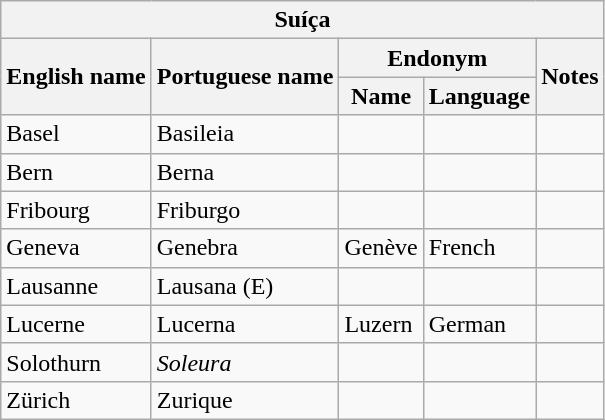<table class="wikitable sortable">
<tr>
<th colspan="5"> Suíça</th>
</tr>
<tr>
<th rowspan="2">English name</th>
<th rowspan="2">Portuguese name</th>
<th colspan="2">Endonym</th>
<th rowspan="2">Notes</th>
</tr>
<tr>
<th>Name</th>
<th>Language</th>
</tr>
<tr>
<td>Basel</td>
<td>Basileia</td>
<td></td>
<td></td>
<td></td>
</tr>
<tr>
<td>Bern</td>
<td>Berna</td>
<td></td>
<td></td>
<td></td>
</tr>
<tr>
<td>Fribourg</td>
<td>Friburgo</td>
<td></td>
<td></td>
<td></td>
</tr>
<tr>
<td>Geneva</td>
<td>Genebra</td>
<td>Genève</td>
<td>French</td>
<td></td>
</tr>
<tr>
<td>Lausanne</td>
<td>Lausana (E)</td>
<td></td>
<td></td>
<td></td>
</tr>
<tr>
<td>Lucerne</td>
<td>Lucerna</td>
<td>Luzern</td>
<td>German</td>
<td></td>
</tr>
<tr>
<td>Solothurn</td>
<td><em>Soleura</em></td>
<td></td>
<td></td>
<td></td>
</tr>
<tr>
<td>Zürich</td>
<td>Zurique</td>
<td></td>
<td></td>
<td></td>
</tr>
</table>
